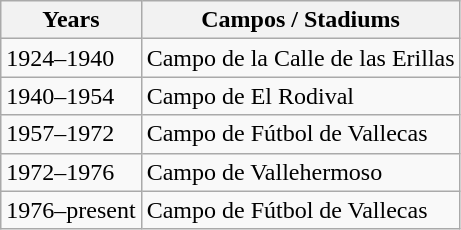<table class="wikitable">
<tr>
<th>Years</th>
<th>Campos / Stadiums</th>
</tr>
<tr>
<td>1924–1940</td>
<td>Campo de la Calle de las Erillas</td>
</tr>
<tr>
<td>1940–1954</td>
<td>Campo de El Rodival</td>
</tr>
<tr>
<td>1957–1972</td>
<td>Campo de Fútbol de Vallecas</td>
</tr>
<tr>
<td>1972–1976</td>
<td>Campo de Vallehermoso</td>
</tr>
<tr>
<td>1976–present</td>
<td>Campo de Fútbol de Vallecas</td>
</tr>
</table>
